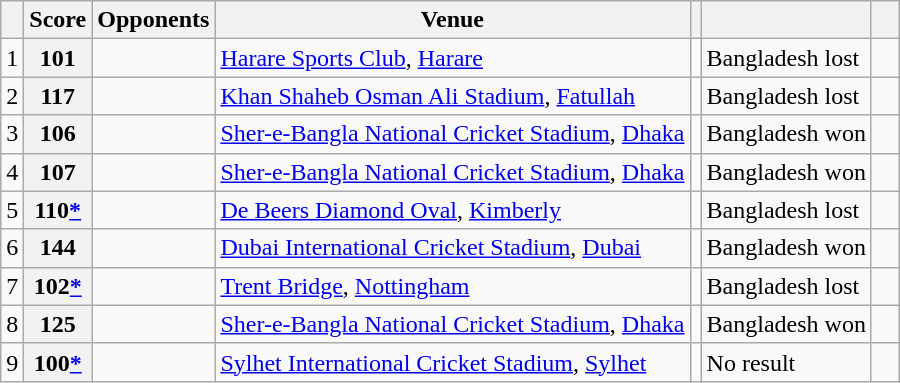<table class="wikitable">
<tr>
<th></th>
<th>Score</th>
<th>Opponents</th>
<th>Venue</th>
<th></th>
<th></th>
<th class="unsortable" scope="col" style="width:11px;"></th>
</tr>
<tr>
<td>1</td>
<th scope=row>101</th>
<td></td>
<td><a href='#'>Harare Sports Club</a>, <a href='#'>Harare</a></td>
<td></td>
<td>Bangladesh lost</td>
<td></td>
</tr>
<tr>
<td>2</td>
<th scope=row>117</th>
<td></td>
<td><a href='#'>Khan Shaheb Osman Ali Stadium</a>, <a href='#'>Fatullah</a></td>
<td></td>
<td>Bangladesh lost</td>
<td></td>
</tr>
<tr>
<td>3</td>
<th scope=row>106</th>
<td></td>
<td><a href='#'>Sher-e-Bangla National Cricket Stadium</a>, <a href='#'>Dhaka</a></td>
<td></td>
<td>Bangladesh won</td>
<td></td>
</tr>
<tr>
<td>4</td>
<th scope=row>107</th>
<td></td>
<td><a href='#'>Sher-e-Bangla National Cricket Stadium</a>, <a href='#'>Dhaka</a></td>
<td></td>
<td>Bangladesh won</td>
<td></td>
</tr>
<tr>
<td>5</td>
<th scope=row>110<a href='#'>*</a></th>
<td></td>
<td><a href='#'>De Beers Diamond Oval</a>, <a href='#'>Kimberly</a></td>
<td></td>
<td>Bangladesh lost</td>
<td></td>
</tr>
<tr>
<td>6</td>
<th scope=row>144</th>
<td></td>
<td><a href='#'>Dubai International Cricket Stadium</a>, <a href='#'>Dubai</a></td>
<td></td>
<td>Bangladesh won</td>
<td></td>
</tr>
<tr>
<td>7</td>
<th scope=row>102<a href='#'>*</a></th>
<td></td>
<td><a href='#'>Trent Bridge</a>, <a href='#'>Nottingham</a></td>
<td></td>
<td>Bangladesh lost</td>
<td></td>
</tr>
<tr>
<td>8</td>
<th scope=row>125</th>
<td></td>
<td><a href='#'>Sher-e-Bangla National Cricket Stadium</a>, <a href='#'>Dhaka</a></td>
<td></td>
<td>Bangladesh won</td>
<td></td>
</tr>
<tr>
<td>9</td>
<th scope=row>100<a href='#'>*</a></th>
<td></td>
<td><a href='#'>Sylhet International Cricket Stadium</a>, <a href='#'>Sylhet</a></td>
<td></td>
<td>No result</td>
<td></td>
</tr>
</table>
